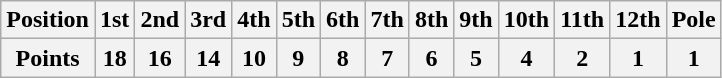<table class="wikitable">
<tr>
<th>Position</th>
<th>1st</th>
<th>2nd</th>
<th>3rd</th>
<th>4th</th>
<th>5th</th>
<th>6th</th>
<th>7th</th>
<th>8th</th>
<th>9th</th>
<th>10th</th>
<th>11th</th>
<th>12th</th>
<th>Pole</th>
</tr>
<tr>
<th>Points</th>
<th>18</th>
<th>16</th>
<th>14</th>
<th>10</th>
<th>9</th>
<th>8</th>
<th>7</th>
<th>6</th>
<th>5</th>
<th>4</th>
<th>2</th>
<th>1</th>
<th>1</th>
</tr>
</table>
